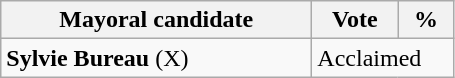<table class="wikitable">
<tr>
<th bgcolor="#DDDDFF" width="200px">Mayoral candidate</th>
<th bgcolor="#DDDDFF" width="50px">Vote</th>
<th bgcolor="#DDDDFF"  width="30px">%</th>
</tr>
<tr>
<td><strong>Sylvie Bureau</strong> (X)</td>
<td colspan="2">Acclaimed</td>
</tr>
</table>
